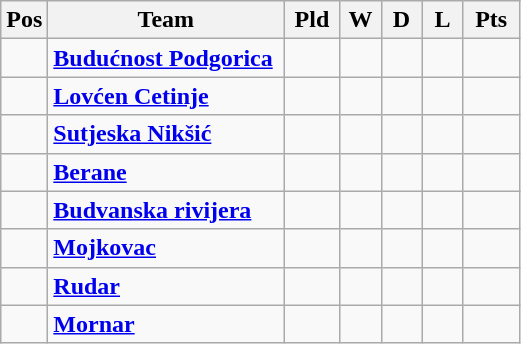<table class="wikitable">
<tr>
<th>Pos</th>
<th width="150">Team</th>
<th width="30">Pld</th>
<th width="20">W</th>
<th width="20">D</th>
<th width="20">L</th>
<th width="30">Pts</th>
</tr>
<tr>
<td></td>
<td><strong><a href='#'>Budućnost Podgorica</a></strong></td>
<td></td>
<td></td>
<td></td>
<td></td>
<td></td>
</tr>
<tr>
<td></td>
<td><strong><a href='#'>Lovćen Cetinje</a></strong></td>
<td></td>
<td></td>
<td></td>
<td></td>
<td></td>
</tr>
<tr>
<td></td>
<td><strong><a href='#'>Sutjeska Nikšić</a></strong></td>
<td></td>
<td></td>
<td></td>
<td></td>
<td></td>
</tr>
<tr>
<td></td>
<td><strong><a href='#'>Berane</a></strong></td>
<td></td>
<td></td>
<td></td>
<td></td>
<td></td>
</tr>
<tr>
<td></td>
<td><strong><a href='#'>Budvanska rivijera</a></strong></td>
<td></td>
<td></td>
<td></td>
<td></td>
<td></td>
</tr>
<tr>
<td></td>
<td><strong><a href='#'>Mojkovac</a></strong></td>
<td></td>
<td></td>
<td></td>
<td></td>
<td></td>
</tr>
<tr>
<td></td>
<td><strong><a href='#'>Rudar</a></strong></td>
<td></td>
<td></td>
<td></td>
<td></td>
<td></td>
</tr>
<tr>
<td></td>
<td><strong><a href='#'>Mornar</a></strong></td>
<td></td>
<td></td>
<td></td>
<td></td>
<td></td>
</tr>
</table>
